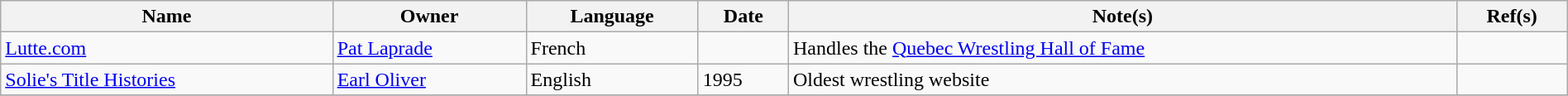<table class="wikitable sortable" width="100%">
<tr>
<th>Name</th>
<th>Owner</th>
<th>Language</th>
<th>Date</th>
<th>Note(s)</th>
<th>Ref(s)</th>
</tr>
<tr>
<td><a href='#'>Lutte.com</a></td>
<td><a href='#'>Pat Laprade</a></td>
<td>French</td>
<td></td>
<td>Handles the <a href='#'>Quebec Wrestling Hall of Fame</a></td>
<td></td>
</tr>
<tr>
<td><a href='#'>Solie's Title Histories</a></td>
<td><a href='#'>Earl Oliver</a></td>
<td>English</td>
<td>1995</td>
<td>Oldest wrestling website</td>
<td></td>
</tr>
<tr>
</tr>
</table>
